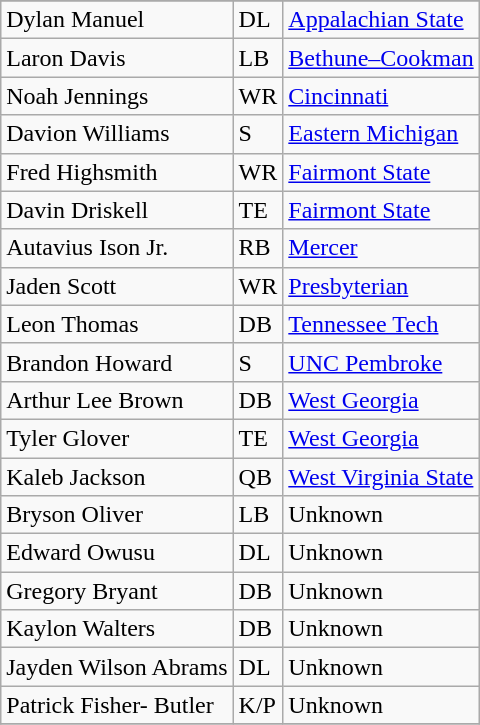<table class="wikitable sortable">
<tr>
</tr>
<tr>
<td>Dylan Manuel</td>
<td>DL</td>
<td><a href='#'>Appalachian State</a></td>
</tr>
<tr>
<td>Laron Davis</td>
<td>LB</td>
<td><a href='#'>Bethune–Cookman</a></td>
</tr>
<tr>
<td>Noah Jennings</td>
<td>WR</td>
<td><a href='#'>Cincinnati</a></td>
</tr>
<tr>
<td>Davion Williams</td>
<td>S</td>
<td><a href='#'>Eastern Michigan</a></td>
</tr>
<tr>
<td>Fred Highsmith</td>
<td>WR</td>
<td><a href='#'>Fairmont State</a></td>
</tr>
<tr>
<td>Davin Driskell</td>
<td>TE</td>
<td><a href='#'>Fairmont State</a></td>
</tr>
<tr>
<td>Autavius Ison Jr.</td>
<td>RB</td>
<td><a href='#'>Mercer</a></td>
</tr>
<tr>
<td>Jaden Scott</td>
<td>WR</td>
<td><a href='#'>Presbyterian</a></td>
</tr>
<tr>
<td>Leon Thomas</td>
<td>DB</td>
<td><a href='#'>Tennessee Tech</a></td>
</tr>
<tr>
<td>Brandon Howard</td>
<td>S</td>
<td><a href='#'>UNC Pembroke</a></td>
</tr>
<tr>
<td>Arthur Lee Brown</td>
<td>DB</td>
<td><a href='#'>West Georgia</a></td>
</tr>
<tr>
<td>Tyler Glover</td>
<td>TE</td>
<td><a href='#'>West Georgia</a></td>
</tr>
<tr>
<td>Kaleb Jackson</td>
<td>QB</td>
<td><a href='#'>West Virginia State</a></td>
</tr>
<tr>
<td>Bryson Oliver</td>
<td>LB</td>
<td>Unknown</td>
</tr>
<tr>
<td>Edward Owusu</td>
<td>DL</td>
<td>Unknown</td>
</tr>
<tr>
<td>Gregory Bryant</td>
<td>DB</td>
<td>Unknown</td>
</tr>
<tr>
<td>Kaylon Walters</td>
<td>DB</td>
<td>Unknown</td>
</tr>
<tr>
<td>Jayden Wilson Abrams</td>
<td>DL</td>
<td>Unknown</td>
</tr>
<tr>
<td>Patrick Fisher- Butler</td>
<td>K/P</td>
<td>Unknown</td>
</tr>
<tr>
</tr>
</table>
